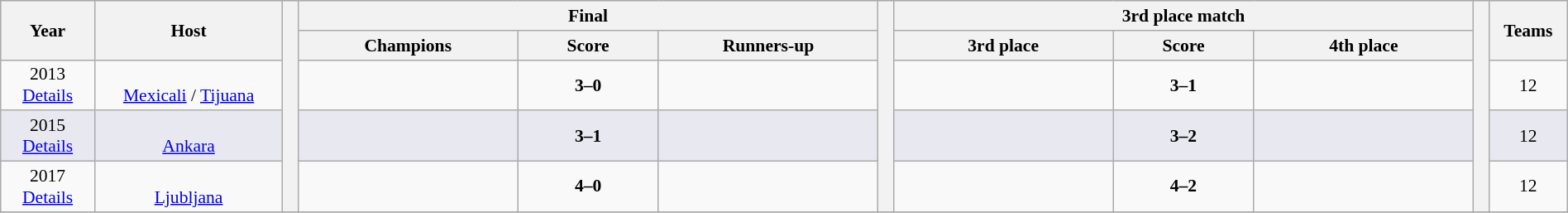<table class="wikitable" style="font-size:90%; width: 100%; text-align: center;">
<tr bgcolor=#c1d8ff>
<th rowspan=2 width=6%>Year</th>
<th rowspan=2 width=12%>Host</th>
<th width=1% rowspan=5 bgcolor=ffffff></th>
<th colspan=3>Final</th>
<th width=1% rowspan=5 bgcolor=ffffff></th>
<th colspan=3>3rd place match</th>
<th width=1% rowspan=5 bgcolor=#ffffff></th>
<th rowspan=2 width=5%>Teams</th>
</tr>
<tr bgcolor=#efefef>
<th width=14%>Champions</th>
<th width=9%>Score</th>
<th width=14%>Runners-up</th>
<th width=14%>3rd place</th>
<th width=9%>Score</th>
<th width=14%>4th place</th>
</tr>
<tr>
<td>2013<br><a href='#'>Details</a></td>
<td><br><a href='#'>Mexicali</a> / <a href='#'>Tijuana</a></td>
<td><strong></strong></td>
<td><strong>3–0</strong></td>
<td></td>
<td></td>
<td><strong>3–1</strong></td>
<td></td>
<td>12</td>
</tr>
<tr bgcolor=#E8E8F0>
<td>2015<br><a href='#'>Details</a></td>
<td><br><a href='#'>Ankara</a></td>
<td><strong></strong></td>
<td><strong>3–1</strong></td>
<td></td>
<td></td>
<td><strong>3–2</strong></td>
<td></td>
<td>12</td>
</tr>
<tr>
<td>2017<br><a href='#'>Details</a></td>
<td><br><a href='#'>Ljubljana</a></td>
<td><strong></strong></td>
<td><strong>4–0</strong></td>
<td></td>
<td></td>
<td><strong>4–2</strong></td>
<td></td>
<td>12</td>
</tr>
<tr>
</tr>
</table>
